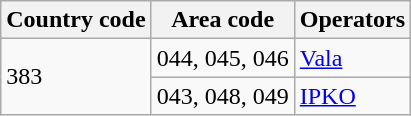<table class="wikitable">
<tr>
<th>Country code</th>
<th>Area code</th>
<th>Operators</th>
</tr>
<tr>
<td rowspan="2">383</td>
<td>044, 045, 046</td>
<td><a href='#'>Vala</a></td>
</tr>
<tr>
<td>043, 048, 049</td>
<td><a href='#'>IPKO</a></td>
</tr>
</table>
